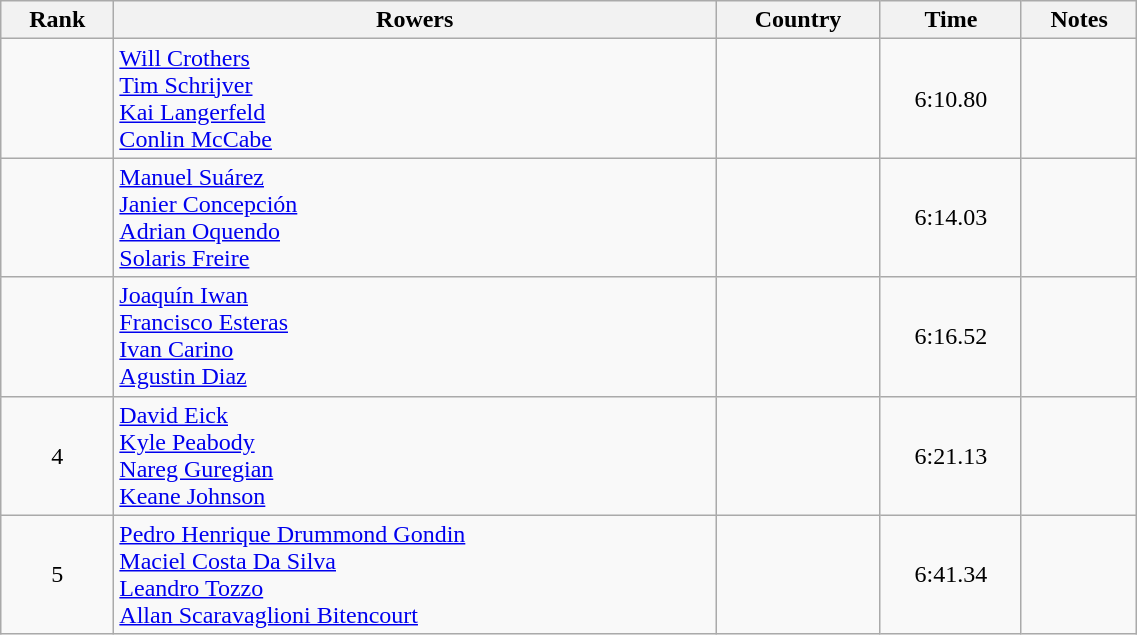<table class="wikitable" width=60% style="text-align:center">
<tr>
<th>Rank</th>
<th>Rowers</th>
<th>Country</th>
<th>Time</th>
<th>Notes</th>
</tr>
<tr>
<td></td>
<td align=left><a href='#'>Will Crothers</a><br><a href='#'>Tim Schrijver</a><br><a href='#'>Kai Langerfeld</a><br><a href='#'>Conlin McCabe</a></td>
<td align=left></td>
<td>6:10.80</td>
<td></td>
</tr>
<tr>
<td></td>
<td align=left><a href='#'>Manuel Suárez</a><br><a href='#'>Janier Concepción</a><br><a href='#'>Adrian Oquendo</a><br><a href='#'>Solaris Freire</a></td>
<td align=left></td>
<td>6:14.03</td>
<td></td>
</tr>
<tr>
<td></td>
<td align=left><a href='#'>Joaquín Iwan</a><br><a href='#'>Francisco Esteras</a><br><a href='#'>Ivan Carino</a><br><a href='#'>Agustin Diaz</a></td>
<td align=left></td>
<td>6:16.52</td>
<td></td>
</tr>
<tr>
<td>4</td>
<td align=left><a href='#'>David Eick</a><br><a href='#'>Kyle Peabody</a><br><a href='#'>Nareg Guregian</a><br><a href='#'>Keane Johnson</a></td>
<td align=left></td>
<td>6:21.13</td>
<td></td>
</tr>
<tr>
<td>5</td>
<td align=left><a href='#'>Pedro Henrique Drummond Gondin</a><br><a href='#'>Maciel Costa Da Silva</a><br><a href='#'>Leandro Tozzo</a><br><a href='#'>Allan Scaravaglioni Bitencourt</a></td>
<td align=left></td>
<td>6:41.34</td>
<td></td>
</tr>
</table>
